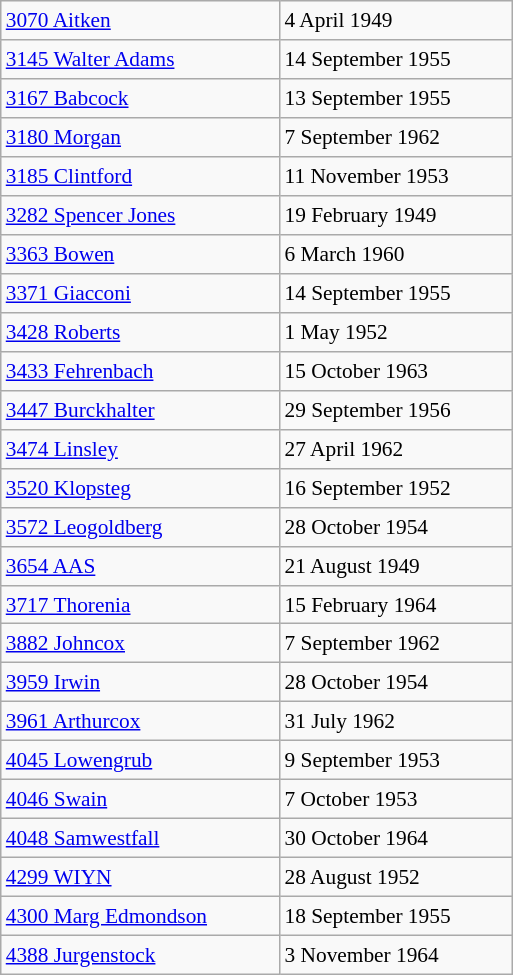<table class="wikitable" style="font-size: 89%; float: left; width: 24em; margin-right: 1em;height: 650px;">
<tr>
<td><a href='#'>3070 Aitken</a></td>
<td>4 April 1949</td>
</tr>
<tr>
<td><a href='#'>3145 Walter Adams</a></td>
<td>14 September 1955</td>
</tr>
<tr>
<td><a href='#'>3167 Babcock</a></td>
<td>13 September 1955</td>
</tr>
<tr>
<td><a href='#'>3180 Morgan</a></td>
<td>7 September 1962</td>
</tr>
<tr>
<td><a href='#'>3185 Clintford</a></td>
<td>11 November 1953</td>
</tr>
<tr>
<td><a href='#'>3282 Spencer Jones</a></td>
<td>19 February 1949</td>
</tr>
<tr>
<td><a href='#'>3363 Bowen</a></td>
<td>6 March 1960</td>
</tr>
<tr>
<td><a href='#'>3371 Giacconi</a></td>
<td>14 September 1955</td>
</tr>
<tr>
<td><a href='#'>3428 Roberts</a></td>
<td>1 May 1952</td>
</tr>
<tr>
<td><a href='#'>3433 Fehrenbach</a></td>
<td>15 October 1963</td>
</tr>
<tr>
<td><a href='#'>3447 Burckhalter</a></td>
<td>29 September 1956</td>
</tr>
<tr>
<td><a href='#'>3474 Linsley</a></td>
<td>27 April 1962</td>
</tr>
<tr>
<td><a href='#'>3520 Klopsteg</a></td>
<td>16 September 1952</td>
</tr>
<tr>
<td><a href='#'>3572 Leogoldberg</a></td>
<td>28 October 1954</td>
</tr>
<tr>
<td><a href='#'>3654 AAS</a></td>
<td>21 August 1949</td>
</tr>
<tr>
<td><a href='#'>3717 Thorenia</a></td>
<td>15 February 1964</td>
</tr>
<tr>
<td><a href='#'>3882 Johncox</a></td>
<td>7 September 1962</td>
</tr>
<tr>
<td><a href='#'>3959 Irwin</a></td>
<td>28 October 1954</td>
</tr>
<tr>
<td><a href='#'>3961 Arthurcox</a></td>
<td>31 July 1962</td>
</tr>
<tr>
<td><a href='#'>4045 Lowengrub</a></td>
<td>9 September 1953</td>
</tr>
<tr>
<td><a href='#'>4046 Swain</a></td>
<td>7 October 1953</td>
</tr>
<tr>
<td><a href='#'>4048 Samwestfall</a></td>
<td>30 October 1964</td>
</tr>
<tr>
<td><a href='#'>4299 WIYN</a></td>
<td>28 August 1952</td>
</tr>
<tr>
<td><a href='#'>4300 Marg Edmondson</a></td>
<td>18 September 1955</td>
</tr>
<tr>
<td><a href='#'>4388 Jurgenstock</a></td>
<td>3 November 1964</td>
</tr>
</table>
